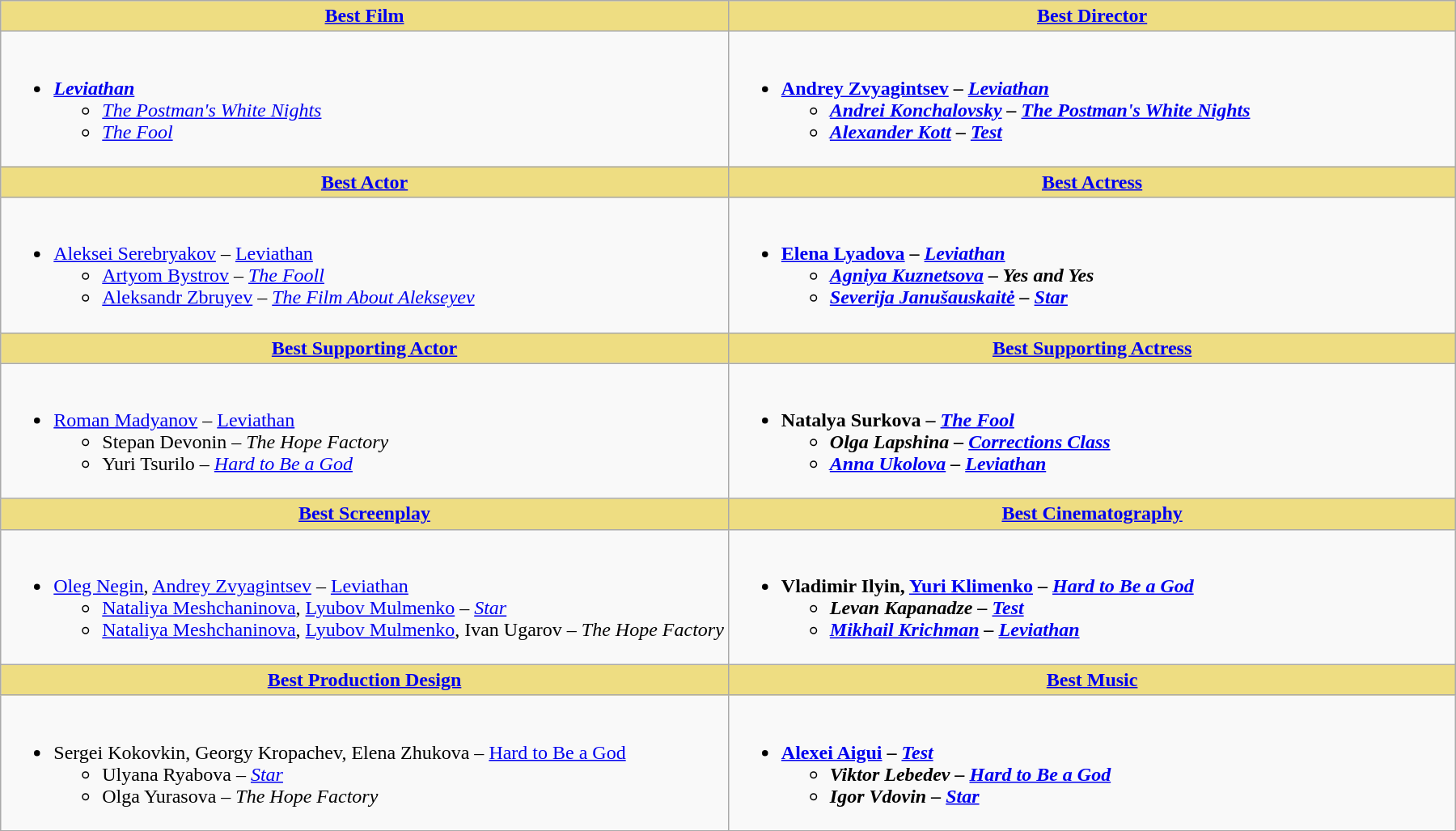<table class="wikitable">
<tr>
<th style="background:#EEDD82; width: 50%"><a href='#'>Best Film</a></th>
<th style="background:#EEDD82; width: 50%"><a href='#'>Best Director</a></th>
</tr>
<tr>
<td valign="top"><br><ul><li><strong><em><a href='#'>Leviathan</a></em></strong><ul><li><em><a href='#'>The Postman's White Nights</a></em></li><li><em><a href='#'>The Fool</a></em></li></ul></li></ul></td>
<td valign="top"><br><ul><li><strong><a href='#'>Andrey Zvyagintsev</a> – <em><a href='#'>Leviathan</a><strong><em><ul><li><a href='#'>Andrei Konchalovsky</a> – </em><a href='#'>The Postman's White Nights</a><em></li><li><a href='#'>Alexander Kott</a> – </em><a href='#'>Test</a><em></li></ul></li></ul></td>
</tr>
<tr>
<th style="background:#EEDD82; width: 50%"><a href='#'>Best Actor</a></th>
<th style="background:#EEDD82; width: 50%"><a href='#'>Best Actress</a></th>
</tr>
<tr>
<td valign="top"><br><ul><li></strong><a href='#'>Aleksei Serebryakov</a> – </em><a href='#'>Leviathan</a></em></strong><ul><li><a href='#'>Artyom Bystrov</a> – <em><a href='#'>The Fooll</a></em></li><li><a href='#'>Aleksandr Zbruyev</a> – <em><a href='#'>The Film About Alekseyev</a></em></li></ul></li></ul></td>
<td valign="top"><br><ul><li><strong><a href='#'>Elena Lyadova</a> – <em><a href='#'>Leviathan</a><strong><em><ul><li><a href='#'>Agniya Kuznetsova</a> – </em>Yes and Yes<em></li><li><a href='#'>Severija Janušauskaitė</a> – </em><a href='#'>Star</a><em></li></ul></li></ul></td>
</tr>
<tr>
<th style="background:#EEDD82; width: 50%"><a href='#'>Best Supporting Actor</a></th>
<th style="background:#EEDD82; width: 50%"><a href='#'>Best Supporting Actress</a></th>
</tr>
<tr>
<td valign="top"><br><ul><li></strong><a href='#'>Roman Madyanov</a> – </em><a href='#'>Leviathan</a></em></strong><ul><li>Stepan Devonin – <em>The Hope Factory</em></li><li>Yuri Tsurilo – <em><a href='#'>Hard to Be a God</a></em></li></ul></li></ul></td>
<td valign="top"><br><ul><li><strong>Natalya Surkova – <em><a href='#'>The Fool</a><strong><em><ul><li>Olga Lapshina – </em><a href='#'>Corrections Class</a><em></li><li><a href='#'>Anna Ukolova</a> – </em><a href='#'>Leviathan</a><em></li></ul></li></ul></td>
</tr>
<tr>
<th style="background:#EEDD82; width: 50%"><a href='#'>Best Screenplay</a></th>
<th style="background:#EEDD82; width: 50%"><a href='#'>Best Cinematography</a></th>
</tr>
<tr>
<td valign="top"><br><ul><li></strong><a href='#'>Oleg Negin</a>, <a href='#'>Andrey Zvyagintsev</a> – </em><a href='#'>Leviathan</a></em></strong><ul><li><a href='#'>Nataliya Meshchaninova</a>, <a href='#'>Lyubov Mulmenko</a> – <em><a href='#'>Star</a></em></li><li><a href='#'>Nataliya Meshchaninova</a>, <a href='#'>Lyubov Mulmenko</a>, Ivan Ugarov – <em>The Hope Factory</em></li></ul></li></ul></td>
<td valign="top"><br><ul><li><strong>Vladimir Ilyin, <a href='#'>Yuri Klimenko</a> – <em><a href='#'>Hard to Be a God</a><strong><em><ul><li>Levan Kapanadze – </em><a href='#'>Test</a><em></li><li><a href='#'>Mikhail Krichman</a> – </em><a href='#'>Leviathan</a><em></li></ul></li></ul></td>
</tr>
<tr>
<th style="background:#EEDD82; width: 50%"><a href='#'>Best Production Design</a></th>
<th style="background:#EEDD82; width: 50%"><a href='#'>Best Music</a></th>
</tr>
<tr>
<td valign="top"><br><ul><li></strong>Sergei Kokovkin, Georgy Kropachev, Elena Zhukova – </em><a href='#'>Hard to Be a God</a></em></strong><ul><li>Ulyana Ryabova – <em><a href='#'>Star</a></em></li><li>Olga Yurasova – <em>The Hope Factory</em></li></ul></li></ul></td>
<td valign="top"><br><ul><li><strong><a href='#'>Alexei Aigui</a> – <em><a href='#'>Test</a><strong><em><ul><li>Viktor Lebedev – </em><a href='#'>Hard to Be a God</a><em></li><li>Igor Vdovin – </em><a href='#'>Star</a><em></li></ul></li></ul></td>
</tr>
<tr>
</tr>
</table>
